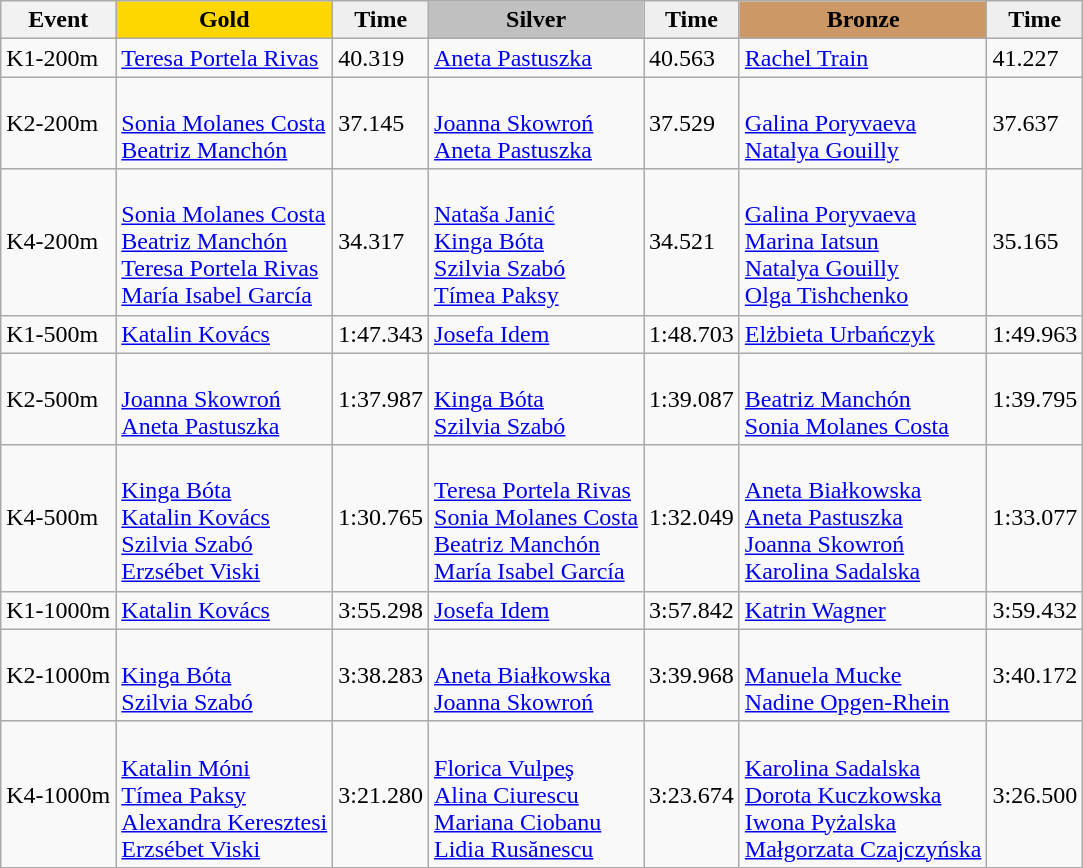<table class="wikitable">
<tr>
<th>Event</th>
<td align=center bgcolor="gold"><strong>Gold</strong></td>
<td align=center bgcolor="EFEFEF"><strong>Time</strong></td>
<td align=center bgcolor="silver"><strong>Silver</strong></td>
<td align=center bgcolor="EFEFEF"><strong>Time</strong></td>
<td align=center bgcolor="CC9966"><strong>Bronze</strong></td>
<td align=center bgcolor="EFEFEF"><strong>Time</strong></td>
</tr>
<tr>
<td>K1-200m</td>
<td> <a href='#'>Teresa Portela Rivas</a></td>
<td>40.319</td>
<td> <a href='#'>Aneta Pastuszka</a></td>
<td>40.563</td>
<td> <a href='#'>Rachel Train</a></td>
<td>41.227</td>
</tr>
<tr>
<td>K2-200m</td>
<td><br><a href='#'>Sonia Molanes Costa</a><br><a href='#'>Beatriz Manchón</a></td>
<td>37.145</td>
<td><br><a href='#'>Joanna Skowroń</a><br><a href='#'>Aneta Pastuszka</a></td>
<td>37.529</td>
<td><br><a href='#'>Galina Poryvaeva</a><br><a href='#'>Natalya Gouilly</a></td>
<td>37.637</td>
</tr>
<tr>
<td>K4-200m</td>
<td><br><a href='#'>Sonia Molanes Costa</a><br><a href='#'>Beatriz Manchón</a><br><a href='#'>Teresa Portela Rivas</a><br><a href='#'>María Isabel García</a></td>
<td>34.317</td>
<td><br><a href='#'>Nataša Janić</a><br><a href='#'>Kinga Bóta</a><br><a href='#'>Szilvia Szabó</a><br><a href='#'>Tímea Paksy</a></td>
<td>34.521</td>
<td><br><a href='#'>Galina Poryvaeva</a><br><a href='#'>Marina Iatsun</a><br><a href='#'>Natalya Gouilly</a><br><a href='#'>Olga Tishchenko</a></td>
<td>35.165</td>
</tr>
<tr>
<td>K1-500m</td>
<td> <a href='#'>Katalin Kovács</a></td>
<td>1:47.343</td>
<td> <a href='#'>Josefa Idem</a></td>
<td>1:48.703</td>
<td> <a href='#'>Elżbieta Urbańczyk</a></td>
<td>1:49.963</td>
</tr>
<tr>
<td>K2-500m</td>
<td><br><a href='#'>Joanna Skowroń</a><br><a href='#'>Aneta Pastuszka</a></td>
<td>1:37.987</td>
<td><br><a href='#'>Kinga Bóta</a><br><a href='#'>Szilvia Szabó</a></td>
<td>1:39.087</td>
<td><br><a href='#'>Beatriz Manchón</a><br><a href='#'>Sonia Molanes Costa</a></td>
<td>1:39.795</td>
</tr>
<tr>
<td>K4-500m</td>
<td><br><a href='#'>Kinga Bóta</a><br><a href='#'>Katalin Kovács</a><br><a href='#'>Szilvia Szabó</a><br><a href='#'>Erzsébet Viski</a></td>
<td>1:30.765</td>
<td><br><a href='#'>Teresa Portela Rivas</a><br><a href='#'>Sonia Molanes Costa</a><br><a href='#'>Beatriz Manchón</a><br><a href='#'>María Isabel García</a></td>
<td>1:32.049</td>
<td><br><a href='#'>Aneta Białkowska</a><br><a href='#'>Aneta Pastuszka</a><br><a href='#'>Joanna Skowroń</a><br><a href='#'>Karolina Sadalska</a></td>
<td>1:33.077</td>
</tr>
<tr>
<td>K1-1000m</td>
<td> <a href='#'>Katalin Kovács</a></td>
<td>3:55.298</td>
<td> <a href='#'>Josefa Idem</a></td>
<td>3:57.842</td>
<td> <a href='#'>Katrin Wagner</a></td>
<td>3:59.432</td>
</tr>
<tr>
<td>K2-1000m</td>
<td><br><a href='#'>Kinga Bóta</a><br><a href='#'>Szilvia Szabó</a></td>
<td>3:38.283</td>
<td><br><a href='#'>Aneta Białkowska</a><br><a href='#'>Joanna Skowroń</a></td>
<td>3:39.968</td>
<td><br><a href='#'>Manuela Mucke</a><br><a href='#'>Nadine Opgen-Rhein</a></td>
<td>3:40.172</td>
</tr>
<tr>
<td>K4-1000m</td>
<td><br><a href='#'>Katalin Móni</a><br><a href='#'>Tímea Paksy</a><br><a href='#'>Alexandra Keresztesi</a><br><a href='#'>Erzsébet Viski</a></td>
<td>3:21.280</td>
<td><br><a href='#'>Florica Vulpeş</a><br><a href='#'>Alina Ciurescu</a><br><a href='#'>Mariana Ciobanu</a><br><a href='#'>Lidia Rusănescu</a></td>
<td>3:23.674</td>
<td><br><a href='#'>Karolina Sadalska</a><br><a href='#'>Dorota Kuczkowska</a><br><a href='#'>Iwona Pyżalska</a><br><a href='#'>Małgorzata Czajczyńska</a></td>
<td>3:26.500</td>
</tr>
</table>
